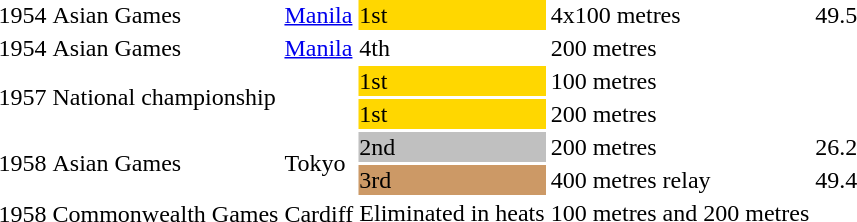<table>
<tr>
<td></td>
<td></td>
</tr>
<tr>
<td rowspan=1>1954</td>
<td rowspan=1>Asian Games</td>
<td rowspan=1><a href='#'>Manila</a></td>
<td style="background:gold;">1st</td>
<td>4x100 metres</td>
<td data-sort-value="049.5">49.5</td>
</tr>
<tr>
<td rowspan=1>1954</td>
<td rowspan=1>Asian Games</td>
<td rowspan=1><a href='#'>Manila</a></td>
<td>4th</td>
<td>200 metres</td>
<td></td>
</tr>
<tr>
<td rowspan=2>1957</td>
<td rowspan=2>National championship</td>
<td rowspan=2></td>
<td style="background:Gold;">1st</td>
<td>100 metres</td>
<td></td>
</tr>
<tr>
<td style="background:gold;">1st</td>
<td>200 metres</td>
<td></td>
</tr>
<tr>
<td rowspan=2>1958</td>
<td rowspan=2>Asian Games</td>
<td rowspan=2>Tokyo</td>
<td style="background:silver;">2nd</td>
<td>200 metres</td>
<td data-sort-value="026.2">26.2</td>
</tr>
<tr>
<td style="background:#c96;">3rd</td>
<td>400 metres relay</td>
<td data-sort-value="49.4">49.4</td>
</tr>
<tr>
<td rowspan=2>1958</td>
<td rowspan=2>Commonwealth Games</td>
<td rowspan=2>Cardiff</td>
<td>Eliminated in heats</td>
<td>100 metres and 200 metres</td>
<td></td>
</tr>
<tr>
</tr>
</table>
